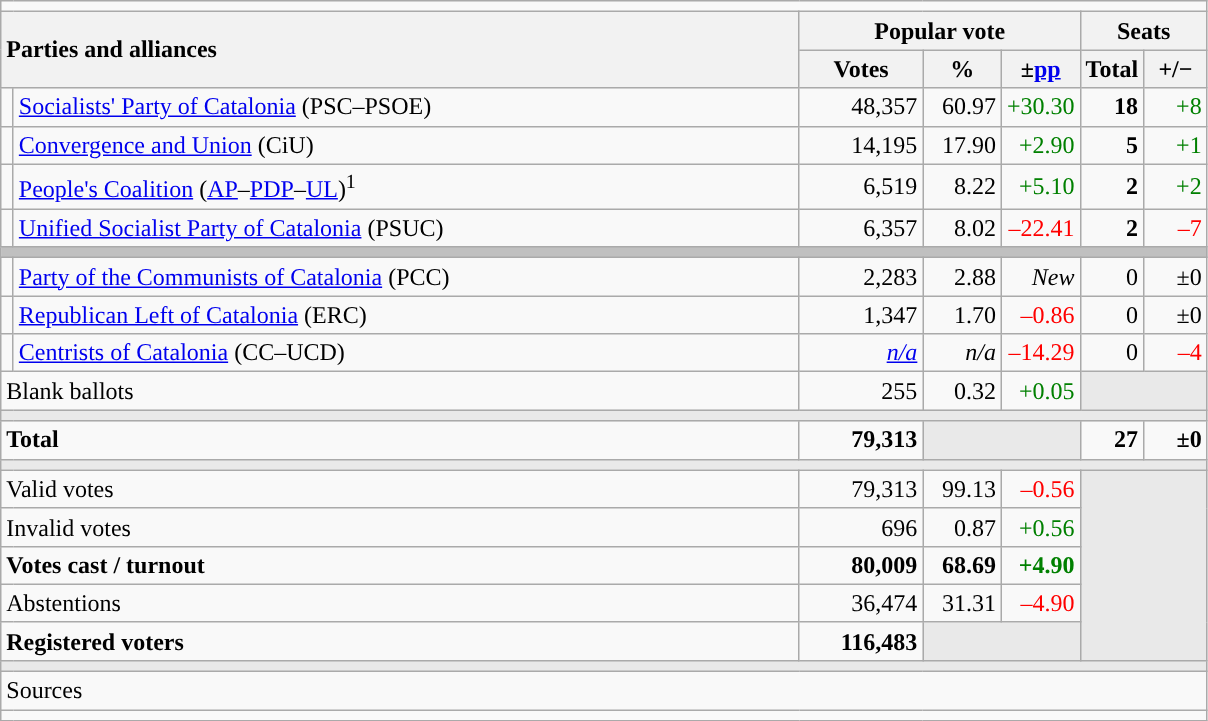<table class="wikitable" style="text-align:right;">
<tr>
<td colspan="7"></td>
</tr>
<tr>
<th style="text-align:left;" rowspan="2" colspan="2" width="525">Parties and alliances</th>
<th colspan="3">Popular vote</th>
<th colspan="2">Seats</th>
</tr>
<tr>
<th width="75">Votes</th>
<th width="45">%</th>
<th width="45">±<a href='#'>pp</a></th>
<th width="35">Total</th>
<th width="35">+/−</th>
</tr>
<tr>
<td width="1" style="color:inherit;background:"></td>
<td align="left"><a href='#'>Socialists' Party of Catalonia</a> (PSC–PSOE)</td>
<td>48,357</td>
<td>60.97</td>
<td style="color:green;">+30.30</td>
<td><strong>18</strong></td>
<td style="color:green;">+8</td>
</tr>
<tr>
<td style="color:inherit;background:"></td>
<td align="left"><a href='#'>Convergence and Union</a> (CiU)</td>
<td>14,195</td>
<td>17.90</td>
<td style="color:green;">+2.90</td>
<td><strong>5</strong></td>
<td style="color:green;">+1</td>
</tr>
<tr>
<td style="color:inherit;background:"></td>
<td align="left"><a href='#'>People's Coalition</a> (<a href='#'>AP</a>–<a href='#'>PDP</a>–<a href='#'>UL</a>)<sup>1</sup></td>
<td>6,519</td>
<td>8.22</td>
<td style="color:green;">+5.10</td>
<td><strong>2</strong></td>
<td style="color:green;">+2</td>
</tr>
<tr>
<td style="color:inherit;background:"></td>
<td align="left"><a href='#'>Unified Socialist Party of Catalonia</a> (PSUC)</td>
<td>6,357</td>
<td>8.02</td>
<td style="color:red;">–22.41</td>
<td><strong>2</strong></td>
<td style="color:red;">–7</td>
</tr>
<tr>
<td colspan="7" style="color:inherit;background:#C0C0C0"></td>
</tr>
<tr>
<td style="color:inherit;background:"></td>
<td align="left"><a href='#'>Party of the Communists of Catalonia</a> (PCC)</td>
<td>2,283</td>
<td>2.88</td>
<td><em>New</em></td>
<td>0</td>
<td>±0</td>
</tr>
<tr>
<td style="color:inherit;background:"></td>
<td align="left"><a href='#'>Republican Left of Catalonia</a> (ERC)</td>
<td>1,347</td>
<td>1.70</td>
<td style="color:red;">–0.86</td>
<td>0</td>
<td>±0</td>
</tr>
<tr>
<td style="color:inherit;background:"></td>
<td align="left"><a href='#'>Centrists of Catalonia</a> (CC–UCD)</td>
<td><em><a href='#'>n/a</a></em></td>
<td><em>n/a</em></td>
<td style="color:red;">–14.29</td>
<td>0</td>
<td style="color:red;">–4</td>
</tr>
<tr>
<td align="left" colspan="2">Blank ballots</td>
<td>255</td>
<td>0.32</td>
<td style="color:green;">+0.05</td>
<td style="color:inherit;background:#E9E9E9" colspan="2"></td>
</tr>
<tr>
<td colspan="7" style="color:inherit;background:#E9E9E9"></td>
</tr>
<tr style="font-weight:bold;">
<td align="left" colspan="2">Total</td>
<td>79,313</td>
<td bgcolor="#E9E9E9" colspan="2"></td>
<td>27</td>
<td>±0</td>
</tr>
<tr>
<td colspan="7" style="color:inherit;background:#E9E9E9"></td>
</tr>
<tr>
<td align="left" colspan="2">Valid votes</td>
<td>79,313</td>
<td>99.13</td>
<td style="color:red;">–0.56</td>
<td bgcolor="#E9E9E9" colspan="2" rowspan="5"></td>
</tr>
<tr>
<td align="left" colspan="2">Invalid votes</td>
<td>696</td>
<td>0.87</td>
<td style="color:green;">+0.56</td>
</tr>
<tr style="font-weight:bold;">
<td align="left" colspan="2">Votes cast / turnout</td>
<td>80,009</td>
<td>68.69</td>
<td style="color:green;">+4.90</td>
</tr>
<tr>
<td align="left" colspan="2">Abstentions</td>
<td>36,474</td>
<td>31.31</td>
<td style="color:red;">–4.90</td>
</tr>
<tr style="font-weight:bold;">
<td align="left" colspan="2">Registered voters</td>
<td>116,483</td>
<td bgcolor="#E9E9E9" colspan="2"></td>
</tr>
<tr>
<td colspan="7" style="color:inherit;background:#E9E9E9"></td>
</tr>
<tr>
<td align="left" colspan="7">Sources</td>
</tr>
<tr>
<td colspan="7" style="text-align:left; max-width:790px;"></td>
</tr>
</table>
